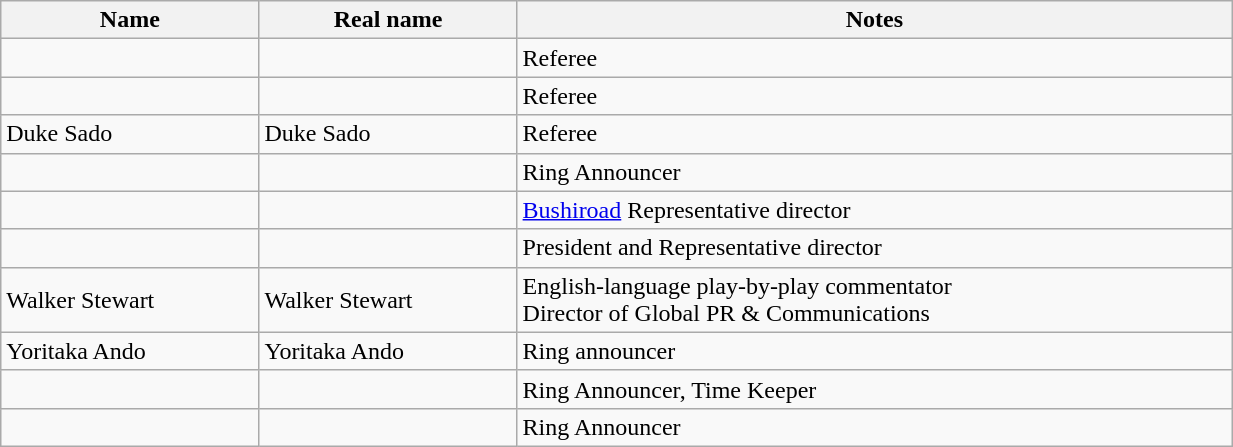<table class="wikitable sortable" align="left center" style="width:65%;">
<tr>
<th width:15%;">Name</th>
<th width:15%;">Real name</th>
<th width:20%;">Notes</th>
</tr>
<tr>
<td></td>
<td></td>
<td>Referee</td>
</tr>
<tr>
<td></td>
<td></td>
<td>Referee</td>
</tr>
<tr>
<td>Duke Sado</td>
<td>Duke Sado</td>
<td>Referee</td>
</tr>
<tr>
<td></td>
<td></td>
<td>Ring Announcer</td>
</tr>
<tr>
<td></td>
<td></td>
<td><a href='#'>Bushiroad</a> Representative director</td>
</tr>
<tr>
<td></td>
<td></td>
<td>President and Representative director</td>
</tr>
<tr>
<td>Walker Stewart</td>
<td>Walker Stewart</td>
<td>English-language play-by-play commentator<br>Director of Global PR & Communications</td>
</tr>
<tr>
<td>Yoritaka Ando</td>
<td>Yoritaka Ando</td>
<td>Ring announcer</td>
</tr>
<tr>
<td></td>
<td></td>
<td>Ring Announcer, Time Keeper</td>
</tr>
<tr>
<td></td>
<td></td>
<td>Ring Announcer</td>
</tr>
</table>
